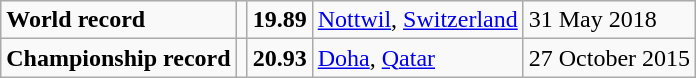<table class="wikitable">
<tr>
<td><strong>World record</strong></td>
<td></td>
<td><strong>19.89</strong></td>
<td><a href='#'>Nottwil</a>, <a href='#'>Switzerland</a></td>
<td>31 May 2018</td>
</tr>
<tr>
<td><strong>Championship record</strong></td>
<td></td>
<td><strong>20.93</strong></td>
<td><a href='#'>Doha</a>, <a href='#'>Qatar</a></td>
<td>27 October 2015</td>
</tr>
</table>
